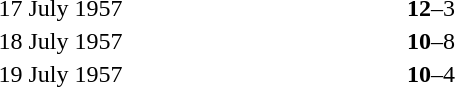<table style="text-align:center" width=500>
<tr>
<th width=30%></th>
<th width=30%></th>
<th width=10%></th>
<th width=30%></th>
<th width=10%></th>
</tr>
<tr>
<td>17 July 1957</td>
<td align="right"><strong></strong></td>
<td><strong>12</strong>–3</td>
<td align="left"></td>
</tr>
<tr>
<td>18 July 1957</td>
<td align="right"><strong></strong></td>
<td><strong>10</strong>–8</td>
<td align="left"></td>
</tr>
<tr>
<td>19 July 1957</td>
<td align="right"><strong></strong></td>
<td><strong>10</strong>–4</td>
<td align="left"></td>
</tr>
</table>
